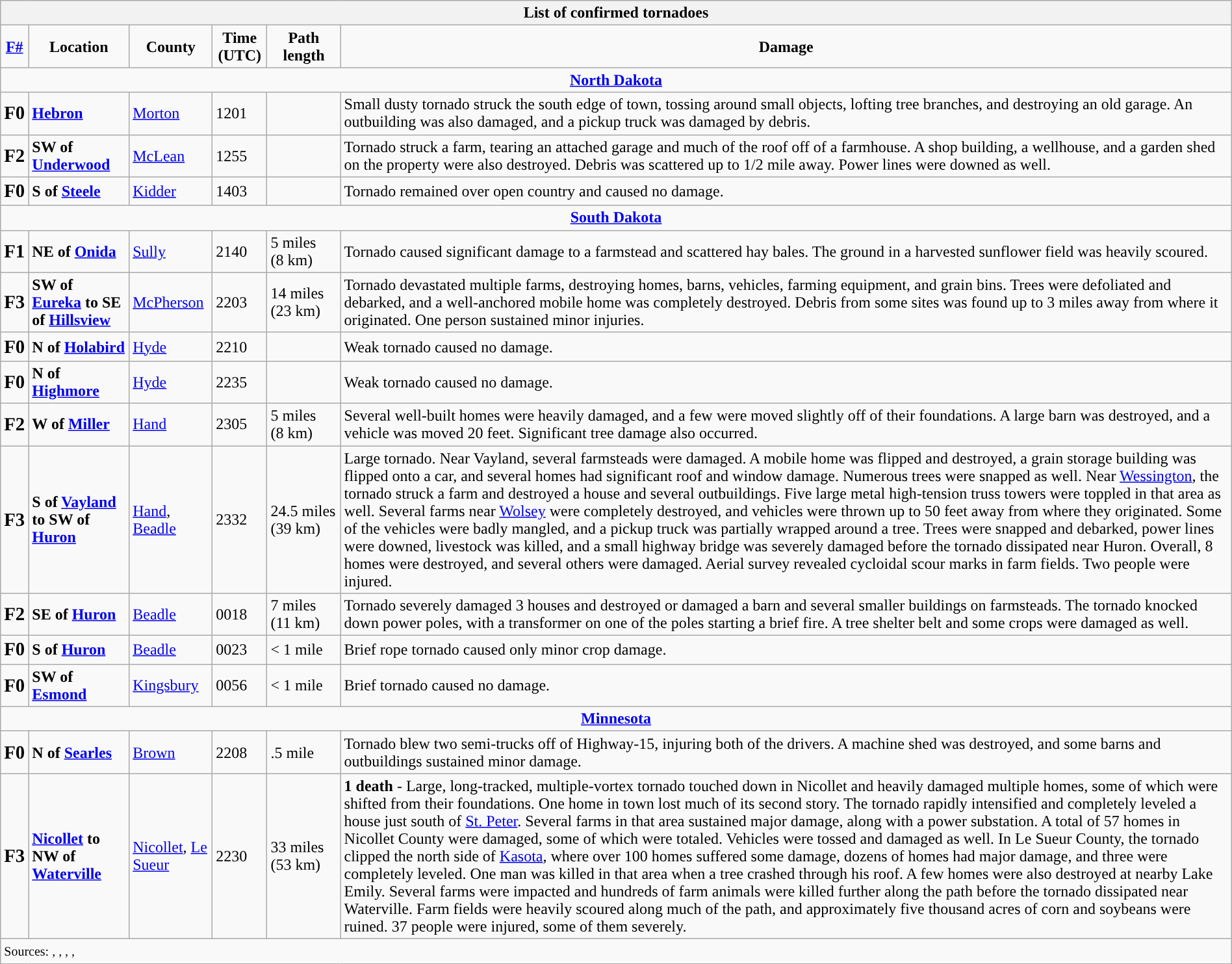<table class="wikitable toccolours collapsible" width="100%">
<tr>
<th colspan="6">List of confirmed tornadoes</th>
</tr>
<tr style="text-align:center;">
<td><strong><a href='#'>F#</a></strong></td>
<td><strong>Location</strong></td>
<td><strong>County</strong></td>
<td><strong>Time (UTC)</strong></td>
<td><strong>Path length</strong></td>
<td><strong>Damage</strong></td>
</tr>
<tr>
<td colspan="6" align=center><strong><a href='#'>North Dakota</a></strong></td>
</tr>
<tr>
<td><big><strong>F0</strong></big></td>
<td><strong><a href='#'>Hebron</a></strong></td>
<td><a href='#'>Morton</a></td>
<td>1201</td>
<td></td>
<td>Small dusty tornado struck the south edge of town, tossing around small objects, lofting tree branches, and destroying an old garage. An outbuilding was also damaged, and a pickup truck was damaged by debris.</td>
</tr>
<tr>
<td><big><strong>F2</strong></big></td>
<td><strong>SW of <a href='#'>Underwood</a></strong></td>
<td><a href='#'>McLean</a></td>
<td>1255</td>
<td></td>
<td>Tornado struck a farm, tearing an attached garage and much of the roof off of a farmhouse. A shop building, a wellhouse, and a garden shed on the property were also destroyed. Debris was scattered up to 1/2 mile away. Power lines were downed as well.</td>
</tr>
<tr>
<td><big><strong>F0</strong></big></td>
<td><strong>S of <a href='#'>Steele</a></strong></td>
<td><a href='#'>Kidder</a></td>
<td>1403</td>
<td></td>
<td>Tornado remained over open country and caused no damage.</td>
</tr>
<tr>
<td colspan="6" align=center><strong><a href='#'>South Dakota</a></strong></td>
</tr>
<tr>
<td><big><strong>F1</strong></big></td>
<td><strong>NE of <a href='#'>Onida</a></strong></td>
<td><a href='#'>Sully</a></td>
<td>2140</td>
<td>5 miles <br>(8 km)</td>
<td>Tornado caused significant damage to a farmstead and scattered hay bales. The ground in a harvested sunflower field was heavily scoured.</td>
</tr>
<tr>
<td><big><strong>F3</strong></big></td>
<td><strong>SW of <a href='#'>Eureka</a> to SE of <a href='#'>Hillsview</a></strong></td>
<td><a href='#'>McPherson</a></td>
<td>2203</td>
<td>14 miles <br>(23 km)</td>
<td>Tornado devastated multiple farms, destroying homes, barns, vehicles, farming equipment, and grain bins. Trees were defoliated and debarked, and a well-anchored mobile home was completely destroyed. Debris from some sites was found up to 3 miles away from where it originated. One person sustained minor injuries.</td>
</tr>
<tr>
<td><big><strong>F0</strong></big></td>
<td><strong>N of <a href='#'>Holabird</a></strong></td>
<td><a href='#'>Hyde</a></td>
<td>2210</td>
<td></td>
<td>Weak tornado caused no damage.</td>
</tr>
<tr>
<td><big><strong>F0</strong></big></td>
<td><strong>N of <a href='#'>Highmore</a></strong></td>
<td><a href='#'>Hyde</a></td>
<td>2235</td>
<td></td>
<td>Weak tornado caused no damage.</td>
</tr>
<tr>
<td><big><strong>F2</strong></big></td>
<td><strong>W of <a href='#'>Miller</a></strong></td>
<td><a href='#'>Hand</a></td>
<td>2305</td>
<td>5 miles <br>(8 km)</td>
<td>Several well-built homes were heavily damaged, and a few were moved slightly off of their foundations. A large barn was destroyed, and a vehicle was moved 20 feet. Significant tree damage also occurred.</td>
</tr>
<tr>
<td><big><strong>F3</strong></big></td>
<td><strong>S of <a href='#'>Vayland</a> to SW of <a href='#'>Huron</a></strong></td>
<td><a href='#'>Hand</a>, <a href='#'>Beadle</a></td>
<td>2332</td>
<td>24.5 miles <br>(39 km)</td>
<td>Large tornado. Near Vayland, several farmsteads were damaged. A mobile home was flipped and destroyed, a grain storage building was flipped onto a car, and several homes had significant roof and window damage. Numerous trees were snapped as well. Near <a href='#'>Wessington</a>, the tornado struck a farm and destroyed a house and several outbuildings. Five large metal high-tension truss towers were toppled in that area as well. Several farms near <a href='#'>Wolsey</a> were completely destroyed, and vehicles were thrown up to 50 feet away from where they originated. Some of the vehicles were badly mangled, and a pickup truck was partially wrapped around a tree. Trees were snapped and debarked, power lines were downed, livestock was killed, and a small highway bridge was severely damaged before the tornado dissipated near Huron. Overall, 8 homes were destroyed, and several others were damaged. Aerial survey revealed cycloidal scour marks in farm fields. Two people were injured.</td>
</tr>
<tr>
<td><big><strong>F2</strong></big></td>
<td><strong>SE of <a href='#'>Huron</a></strong></td>
<td><a href='#'>Beadle</a></td>
<td>0018</td>
<td>7 miles <br>(11 km)</td>
<td>Tornado severely damaged 3 houses and destroyed or damaged a barn and several smaller buildings on farmsteads. The tornado knocked down power poles, with a transformer on one of the poles starting a brief fire. A tree shelter belt and some crops were damaged as well.</td>
</tr>
<tr>
<td><big><strong>F0</strong></big></td>
<td><strong>S of <a href='#'>Huron</a></strong></td>
<td><a href='#'>Beadle</a></td>
<td>0023</td>
<td>< 1 mile</td>
<td>Brief rope tornado caused only minor crop damage.</td>
</tr>
<tr>
<td><big><strong>F0</strong></big></td>
<td><strong>SW of <a href='#'>Esmond</a></strong></td>
<td><a href='#'>Kingsbury</a></td>
<td>0056</td>
<td>< 1 mile</td>
<td>Brief tornado caused no damage.</td>
</tr>
<tr>
<td colspan="6" align=center><strong><a href='#'>Minnesota</a></strong></td>
</tr>
<tr>
<td><big><strong>F0</strong></big></td>
<td><strong>N of <a href='#'>Searles</a></strong></td>
<td><a href='#'>Brown</a></td>
<td>2208</td>
<td>.5 mile</td>
<td>Tornado blew two semi-trucks off of Highway-15, injuring both of the drivers. A machine shed was destroyed, and some barns and outbuildings sustained minor damage.</td>
</tr>
<tr>
<td><big><strong>F3</strong></big></td>
<td><strong><a href='#'>Nicollet</a> to NW of <a href='#'>Waterville</a></strong></td>
<td><a href='#'>Nicollet</a>, <a href='#'>Le Sueur</a></td>
<td>2230</td>
<td>33 miles <br>(53 km)</td>
<td><strong>1 death</strong> - Large, long-tracked, multiple-vortex tornado touched down in Nicollet and heavily damaged multiple homes, some of which were shifted from their foundations. One home in town lost much of its second story. The tornado rapidly intensified and completely leveled a house just south of <a href='#'>St. Peter</a>. Several farms in that area sustained major damage, along with a power substation. A total of 57 homes in Nicollet County were damaged, some of which were totaled. Vehicles were tossed and damaged as well. In Le Sueur County, the tornado clipped the north side of <a href='#'>Kasota</a>, where over 100 homes suffered some damage, dozens of homes had major damage, and three were completely leveled. One man was killed in that area when a tree crashed through his roof. A few homes were also destroyed at nearby Lake Emily. Several farms were impacted and hundreds of farm animals were killed further along the path before the tornado dissipated near Waterville. Farm fields were heavily scoured along much of the path, and approximately five thousand acres of corn and soybeans were ruined. 37 people were injured, some of them severely.</td>
</tr>
<tr>
<td colspan="7"><small>Sources: , , , , </small></td>
</tr>
</table>
